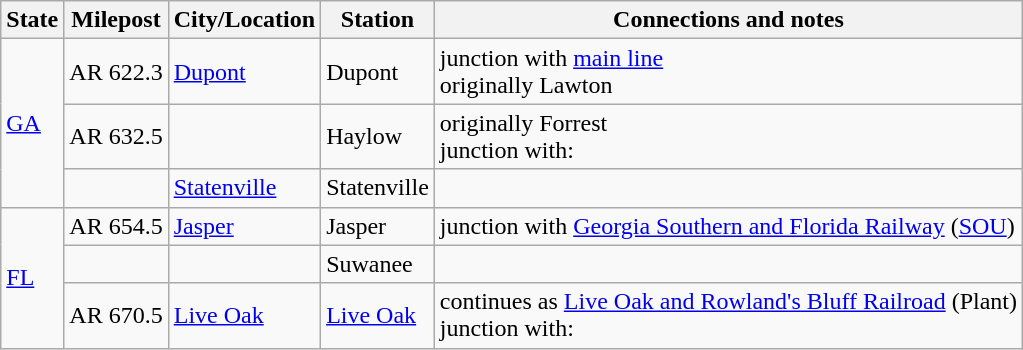<table class="wikitable">
<tr>
<th>State</th>
<th>Milepost</th>
<th>City/Location</th>
<th>Station</th>
<th>Connections and notes</th>
</tr>
<tr>
<td ! rowspan="3"><a href='#'>GA</a></td>
<td>AR 622.3</td>
<td><a href='#'>Dupont</a></td>
<td>Dupont</td>
<td>junction with <a href='#'>main line</a><br>originally Lawton</td>
</tr>
<tr>
<td>AR 632.5</td>
<td></td>
<td>Haylow</td>
<td>originally Forrest<br>junction with:<br></td>
</tr>
<tr>
<td></td>
<td><a href='#'>Statenville</a></td>
<td>Statenville</td>
<td></td>
</tr>
<tr>
<td ! rowspan="3"><a href='#'>FL</a></td>
<td>AR 654.5</td>
<td><a href='#'>Jasper</a></td>
<td>Jasper</td>
<td>junction with <a href='#'>Georgia Southern and Florida Railway</a> (<a href='#'>SOU</a>)</td>
</tr>
<tr>
<td></td>
<td></td>
<td>Suwanee</td>
<td></td>
</tr>
<tr>
<td>AR 670.5</td>
<td><a href='#'>Live Oak</a></td>
<td><a href='#'>Live Oak</a></td>
<td>continues as <a href='#'>Live Oak and Rowland's Bluff Railroad</a> (Plant)<br>junction with:<br></td>
</tr>
</table>
